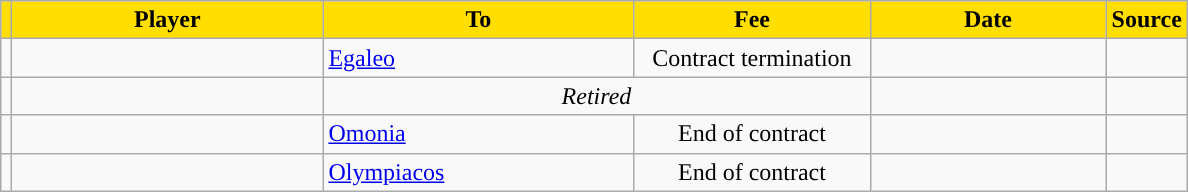<table class="wikitable sortable">
<tr>
<th style="background:#FFDE00"></th>
<th width=200 style="background:#FFDE00">Player</th>
<th width=200 style="background:#FFDE00">To</th>
<th width=150 style="background:#FFDE00">Fee</th>
<th width=150 style="background:#FFDE00">Date</th>
<th style="background:#FFDE00">Source</th>
</tr>
<tr>
<td align=center></td>
<td></td>
<td> <a href='#'>Egaleo</a></td>
<td align=center>Contract termination</td>
<td align=center></td>
<td align=center></td>
</tr>
<tr>
<td align=center></td>
<td></td>
<td align=center colspan=2><em>Retired</em></td>
<td align=center></td>
<td align=center></td>
</tr>
<tr>
<td align=center></td>
<td></td>
<td> <a href='#'>Omonia</a></td>
<td align=center>End of contract</td>
<td align=center></td>
<td align=center></td>
</tr>
<tr>
<td align=center></td>
<td></td>
<td> <a href='#'>Olympiacos</a></td>
<td align=center>End of contract</td>
<td align=center></td>
<td align=center></td>
</tr>
</table>
